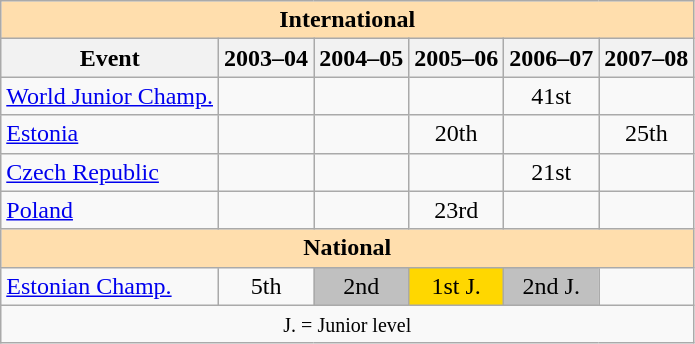<table class="wikitable" style="text-align:center">
<tr>
<th style="background-color: #ffdead; " colspan=6 align=center><strong>International</strong></th>
</tr>
<tr>
<th>Event</th>
<th>2003–04</th>
<th>2004–05</th>
<th>2005–06</th>
<th>2006–07</th>
<th>2007–08</th>
</tr>
<tr>
<td align=left><a href='#'>World Junior Champ.</a></td>
<td></td>
<td></td>
<td></td>
<td>41st</td>
<td></td>
</tr>
<tr>
<td align=left> <a href='#'>Estonia</a></td>
<td></td>
<td></td>
<td>20th</td>
<td></td>
<td>25th</td>
</tr>
<tr>
<td align=left> <a href='#'>Czech Republic</a></td>
<td></td>
<td></td>
<td></td>
<td>21st</td>
<td></td>
</tr>
<tr>
<td align=left> <a href='#'>Poland</a></td>
<td></td>
<td></td>
<td>23rd</td>
<td></td>
<td></td>
</tr>
<tr>
<th style="background-color: #ffdead; " colspan=6 align=center><strong>National</strong></th>
</tr>
<tr>
<td align=left><a href='#'>Estonian Champ.</a></td>
<td>5th</td>
<td bgcolor=silver>2nd</td>
<td bgcolor=gold>1st J.</td>
<td bgcolor=silver>2nd J.</td>
<td></td>
</tr>
<tr>
<td colspan=6 align=center><small> J. = Junior level </small></td>
</tr>
</table>
